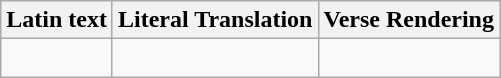<table class="wikitable">
<tr>
<th>Latin text</th>
<th>Literal Translation</th>
<th>Verse Rendering</th>
</tr>
<tr>
<td><br></td>
<td><br></td>
<td><br></td>
</tr>
</table>
